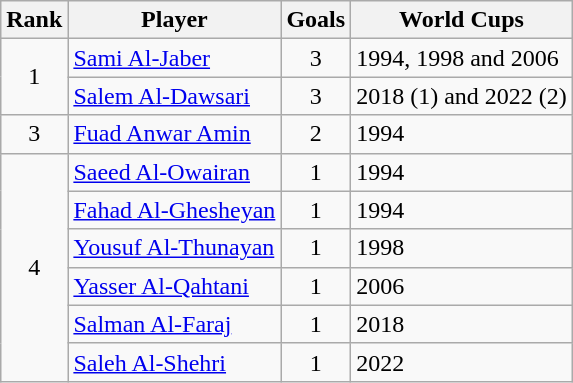<table class="wikitable" style="text-align: left;">
<tr>
<th>Rank</th>
<th>Player</th>
<th>Goals</th>
<th>World Cups</th>
</tr>
<tr>
<td rowspan=2 align=center>1</td>
<td><a href='#'>Sami Al-Jaber</a></td>
<td align=center>3</td>
<td>1994, 1998 and 2006</td>
</tr>
<tr>
<td><a href='#'>Salem Al-Dawsari</a></td>
<td align=center>3</td>
<td>2018 (1) and 2022 (2)</td>
</tr>
<tr>
<td align=center>3</td>
<td><a href='#'>Fuad Anwar Amin</a></td>
<td align=center>2</td>
<td>1994</td>
</tr>
<tr>
<td rowspan=6 align=center>4</td>
<td><a href='#'>Saeed Al-Owairan</a></td>
<td align=center>1</td>
<td>1994</td>
</tr>
<tr>
<td><a href='#'>Fahad Al-Ghesheyan</a></td>
<td align=center>1</td>
<td>1994</td>
</tr>
<tr>
<td><a href='#'>Yousuf Al-Thunayan</a></td>
<td align=center>1</td>
<td>1998</td>
</tr>
<tr>
<td><a href='#'>Yasser Al-Qahtani</a></td>
<td align=center>1</td>
<td>2006</td>
</tr>
<tr>
<td><a href='#'>Salman Al-Faraj</a></td>
<td align=center>1</td>
<td>2018</td>
</tr>
<tr>
<td><a href='#'>Saleh Al-Shehri</a></td>
<td align=center>1</td>
<td>2022</td>
</tr>
</table>
